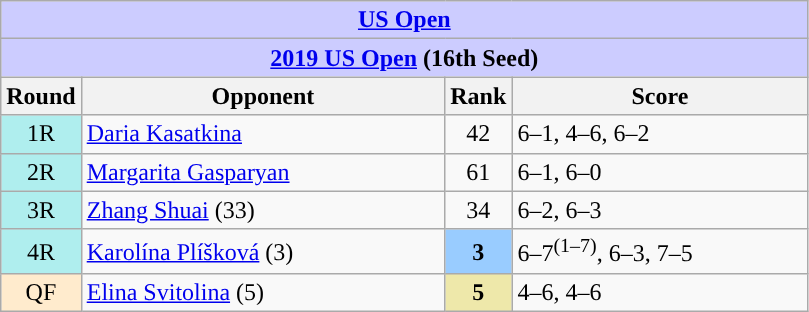<table class=wikitable>
<tr>
<th colspan=4 style="background:#ccf;"><a href='#'>US Open</a></th>
</tr>
<tr>
<th colspan=4 style="background:#ccf;"><a href='#'>2019 US Open</a> (16th Seed)</th>
</tr>
<tr>
<th width=40>Round</th>
<th width=235>Opponent</th>
<th width=20>Rank</th>
<th width=190>Score</th>
</tr>
<tr>
<td style="text-align:center; background:#afeeee;">1R</td>
<td> <a href='#'>Daria Kasatkina</a></td>
<td style="text-align:center">42</td>
<td>6–1, 4–6, 6–2</td>
</tr>
<tr>
<td style="text-align:center; background:#afeeee;">2R</td>
<td> <a href='#'>Margarita Gasparyan</a></td>
<td style="text-align:center">61</td>
<td>6–1, 6–0</td>
</tr>
<tr>
<td style="text-align:center; background:#afeeee;">3R</td>
<td> <a href='#'>Zhang Shuai</a> (33)</td>
<td style="text-align:center">34</td>
<td>6–2, 6–3</td>
</tr>
<tr>
<td style="text-align:center; background:#afeeee;">4R</td>
<td> <a href='#'>Karolína Plíšková</a> (3)</td>
<td style="text-align:center; background:#99ccff;"><strong>3</strong></td>
<td>6–7<sup>(1–7)</sup>, 6–3, 7–5</td>
</tr>
<tr>
<td style="text-align:center; background:#ffebcd;">QF</td>
<td> <a href='#'>Elina Svitolina</a> (5)</td>
<td style="text-align:center; background:#eee8aa;"><strong>5</strong></td>
<td>4–6, 4–6</td>
</tr>
</table>
